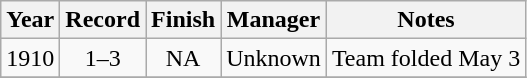<table class="wikitable">
<tr>
<th>Year</th>
<th>Record</th>
<th>Finish</th>
<th>Manager</th>
<th>Notes</th>
</tr>
<tr align=center>
<td>1910</td>
<td>1–3</td>
<td>NA</td>
<td>Unknown</td>
<td>Team folded May 3</td>
</tr>
<tr align=center>
</tr>
</table>
